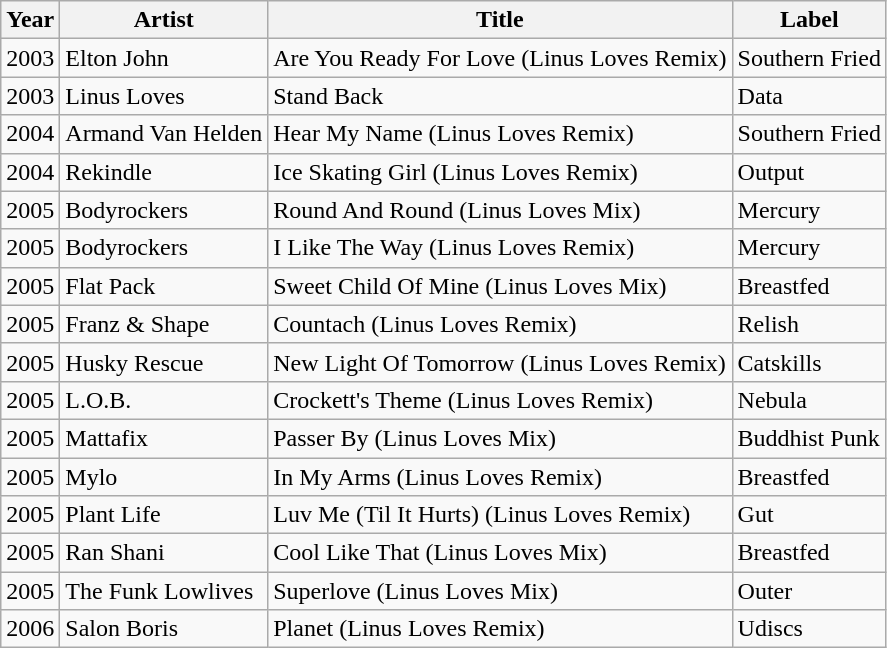<table class="wikitable sortable">
<tr>
<th>Year</th>
<th>Artist</th>
<th>Title</th>
<th>Label</th>
</tr>
<tr>
<td>2003</td>
<td>Elton John</td>
<td>Are You Ready For  Love (Linus Loves Remix)</td>
<td>Southern Fried</td>
</tr>
<tr>
<td>2003</td>
<td>Linus Loves</td>
<td>Stand Back</td>
<td>Data</td>
</tr>
<tr>
<td>2004</td>
<td>Armand Van Helden</td>
<td>Hear My Name (Linus Loves Remix)</td>
<td>Southern Fried</td>
</tr>
<tr>
<td>2004</td>
<td>Rekindle</td>
<td>Ice Skating Girl (Linus Loves Remix)</td>
<td>Output</td>
</tr>
<tr>
<td>2005</td>
<td>Bodyrockers</td>
<td>Round And Round (Linus Loves Mix)</td>
<td>Mercury</td>
</tr>
<tr>
<td>2005</td>
<td>Bodyrockers</td>
<td>I Like The Way (Linus Loves Remix)</td>
<td>Mercury</td>
</tr>
<tr>
<td>2005</td>
<td>Flat Pack</td>
<td>Sweet Child Of Mine (Linus Loves Mix)</td>
<td>Breastfed</td>
</tr>
<tr>
<td>2005</td>
<td>Franz & Shape</td>
<td>Countach (Linus Loves Remix)</td>
<td>Relish</td>
</tr>
<tr>
<td>2005</td>
<td>Husky Rescue</td>
<td>New Light Of Tomorrow (Linus Loves Remix)</td>
<td>Catskills</td>
</tr>
<tr>
<td>2005</td>
<td>L.O.B.</td>
<td>Crockett's Theme (Linus Loves Remix)</td>
<td>Nebula</td>
</tr>
<tr>
<td>2005</td>
<td>Mattafix</td>
<td>Passer By (Linus Loves Mix)</td>
<td>Buddhist Punk</td>
</tr>
<tr>
<td>2005</td>
<td>Mylo</td>
<td>In My Arms (Linus Loves Remix)</td>
<td>Breastfed</td>
</tr>
<tr>
<td>2005</td>
<td>Plant Life</td>
<td>Luv Me (Til It Hurts) (Linus Loves Remix)</td>
<td>Gut</td>
</tr>
<tr>
<td>2005</td>
<td>Ran Shani</td>
<td>Cool Like That (Linus Loves Mix)</td>
<td>Breastfed</td>
</tr>
<tr>
<td>2005</td>
<td>The Funk Lowlives</td>
<td>Superlove (Linus Loves Mix)</td>
<td>Outer</td>
</tr>
<tr>
<td>2006</td>
<td>Salon Boris</td>
<td>Planet (Linus Loves Remix)</td>
<td>Udiscs</td>
</tr>
</table>
